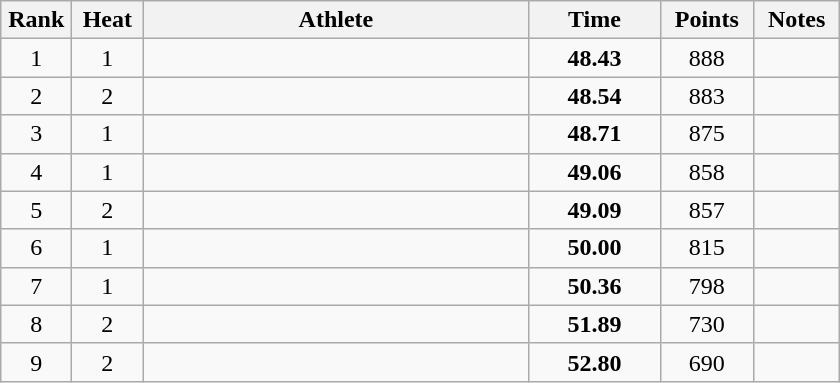<table class="wikitable" style="text-align:center">
<tr>
<th width=40>Rank</th>
<th width=40>Heat</th>
<th width=250>Athlete</th>
<th width=80>Time</th>
<th width=55>Points</th>
<th width=50>Notes</th>
</tr>
<tr>
<td>1</td>
<td>1</td>
<td align=left></td>
<td><strong>48.43</strong></td>
<td>888</td>
<td></td>
</tr>
<tr>
<td>2</td>
<td>2</td>
<td align=left></td>
<td><strong>48.54</strong></td>
<td>883</td>
<td></td>
</tr>
<tr>
<td>3</td>
<td>1</td>
<td align=left></td>
<td><strong>48.71</strong></td>
<td>875</td>
<td></td>
</tr>
<tr>
<td>4</td>
<td>1</td>
<td align=left></td>
<td><strong>49.06</strong></td>
<td>858</td>
<td></td>
</tr>
<tr>
<td>5</td>
<td>2</td>
<td align=left></td>
<td><strong>49.09</strong></td>
<td>857</td>
<td></td>
</tr>
<tr>
<td>6</td>
<td>1</td>
<td align=left></td>
<td><strong>50.00</strong></td>
<td>815</td>
<td></td>
</tr>
<tr>
<td>7</td>
<td>1</td>
<td align=left></td>
<td><strong>50.36</strong></td>
<td>798</td>
<td></td>
</tr>
<tr>
<td>8</td>
<td>2</td>
<td align=left></td>
<td><strong>51.89</strong></td>
<td>730</td>
<td></td>
</tr>
<tr>
<td>9</td>
<td>2</td>
<td align=left></td>
<td><strong>52.80</strong></td>
<td>690</td>
<td></td>
</tr>
</table>
